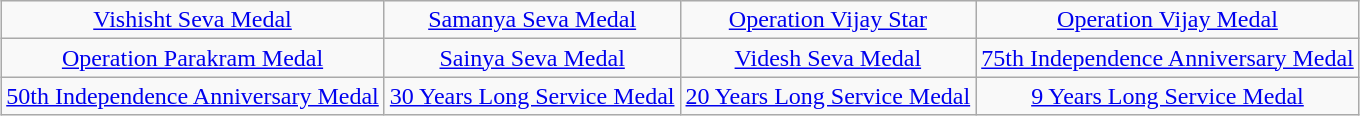<table class="wikitable" style="margin:1em auto; text-align:center;">
<tr>
<td><a href='#'>Vishisht Seva Medal</a></td>
<td><a href='#'>Samanya Seva Medal</a></td>
<td><a href='#'>Operation Vijay Star</a></td>
<td><a href='#'>Operation Vijay Medal</a></td>
</tr>
<tr>
<td><a href='#'>Operation Parakram Medal</a></td>
<td><a href='#'>Sainya Seva Medal</a></td>
<td><a href='#'>Videsh Seva Medal</a></td>
<td><a href='#'>75th Independence Anniversary Medal</a></td>
</tr>
<tr>
<td><a href='#'>50th Independence Anniversary Medal</a></td>
<td><a href='#'>30 Years Long Service Medal</a></td>
<td><a href='#'>20 Years Long Service Medal</a></td>
<td><a href='#'>9 Years Long Service Medal</a></td>
</tr>
</table>
